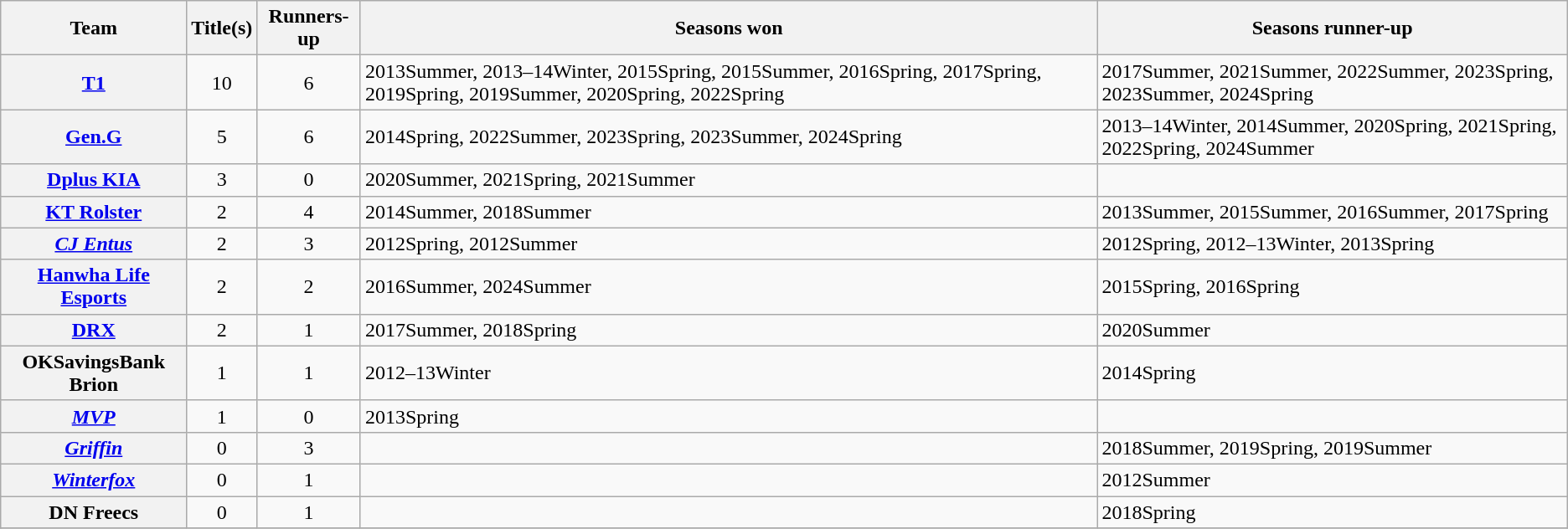<table class="wikitable sortable plainrowheaders">
<tr>
<th scope="col">Team</th>
<th scope="col">Title(s)</th>
<th scope="col">Runners-up</th>
<th scope="col">Seasons won</th>
<th scope="col">Seasons runner-up</th>
</tr>
<tr>
<th scope="row"><a href='#'>T1</a></th>
<td style="text-align:center;">10</td>
<td style="text-align:center;">6</td>
<td>2013Summer, 2013–14Winter, 2015Spring, 2015Summer, 2016Spring, 2017Spring, 2019Spring, 2019Summer, 2020Spring, 2022Spring</td>
<td>2017Summer, 2021Summer, 2022Summer, 2023Spring, 2023Summer, 2024Spring</td>
</tr>
<tr>
<th scope="row"><a href='#'>Gen.G</a></th>
<td style="text-align:center;">5</td>
<td style="text-align:center;">6</td>
<td>2014Spring, 2022Summer, 2023Spring, 2023Summer, 2024Spring</td>
<td>2013–14Winter, 2014Summer, 2020Spring, 2021Spring, 2022Spring, 2024Summer</td>
</tr>
<tr>
<th scope="row"><a href='#'>Dplus KIA</a></th>
<td style="text-align:center;">3</td>
<td style="text-align:center;">0</td>
<td>2020Summer, 2021Spring, 2021Summer</td>
<td></td>
</tr>
<tr>
<th scope="row"><a href='#'>KT Rolster</a></th>
<td style="text-align:center;">2</td>
<td style="text-align:center;">4</td>
<td>2014Summer, 2018Summer</td>
<td>2013Summer, 2015Summer, 2016Summer, 2017Spring</td>
</tr>
<tr>
<th scope="row"><em><a href='#'>CJ Entus</a></em></th>
<td style="text-align:center;">2</td>
<td style="text-align:center;">3</td>
<td>2012Spring, 2012Summer</td>
<td>2012Spring, 2012–13Winter, 2013Spring</td>
</tr>
<tr>
<th scope="row"><a href='#'>Hanwha Life Esports</a></th>
<td style="text-align:center;">2</td>
<td style="text-align:center;">2</td>
<td>2016Summer, 2024Summer</td>
<td>2015Spring, 2016Spring</td>
</tr>
<tr>
<th scope="row"><a href='#'>DRX</a></th>
<td style="text-align:center;">2</td>
<td style="text-align:center;">1</td>
<td>2017Summer, 2018Spring</td>
<td>2020Summer</td>
</tr>
<tr>
<th scope="row">OKSavingsBank Brion</th>
<td style="text-align:center;">1</td>
<td style="text-align:center;">1</td>
<td>2012–13Winter</td>
<td>2014Spring</td>
</tr>
<tr>
<th scope="row"><em><a href='#'>MVP</a></em></th>
<td style="text-align:center;">1</td>
<td style="text-align:center;">0</td>
<td>2013Spring</td>
<td></td>
</tr>
<tr>
<th scope="row"><em><a href='#'>Griffin</a></em></th>
<td style="text-align:center;">0</td>
<td style="text-align:center;">3</td>
<td></td>
<td>2018Summer, 2019Spring, 2019Summer</td>
</tr>
<tr>
<th scope="row"><em><a href='#'>Winterfox</a></em></th>
<td style="text-align:center;">0</td>
<td style="text-align:center;">1</td>
<td></td>
<td>2012Summer</td>
</tr>
<tr>
<th scope="row">DN Freecs</th>
<td style="text-align:center;">0</td>
<td style="text-align:center;">1</td>
<td></td>
<td>2018Spring</td>
</tr>
<tr>
</tr>
</table>
